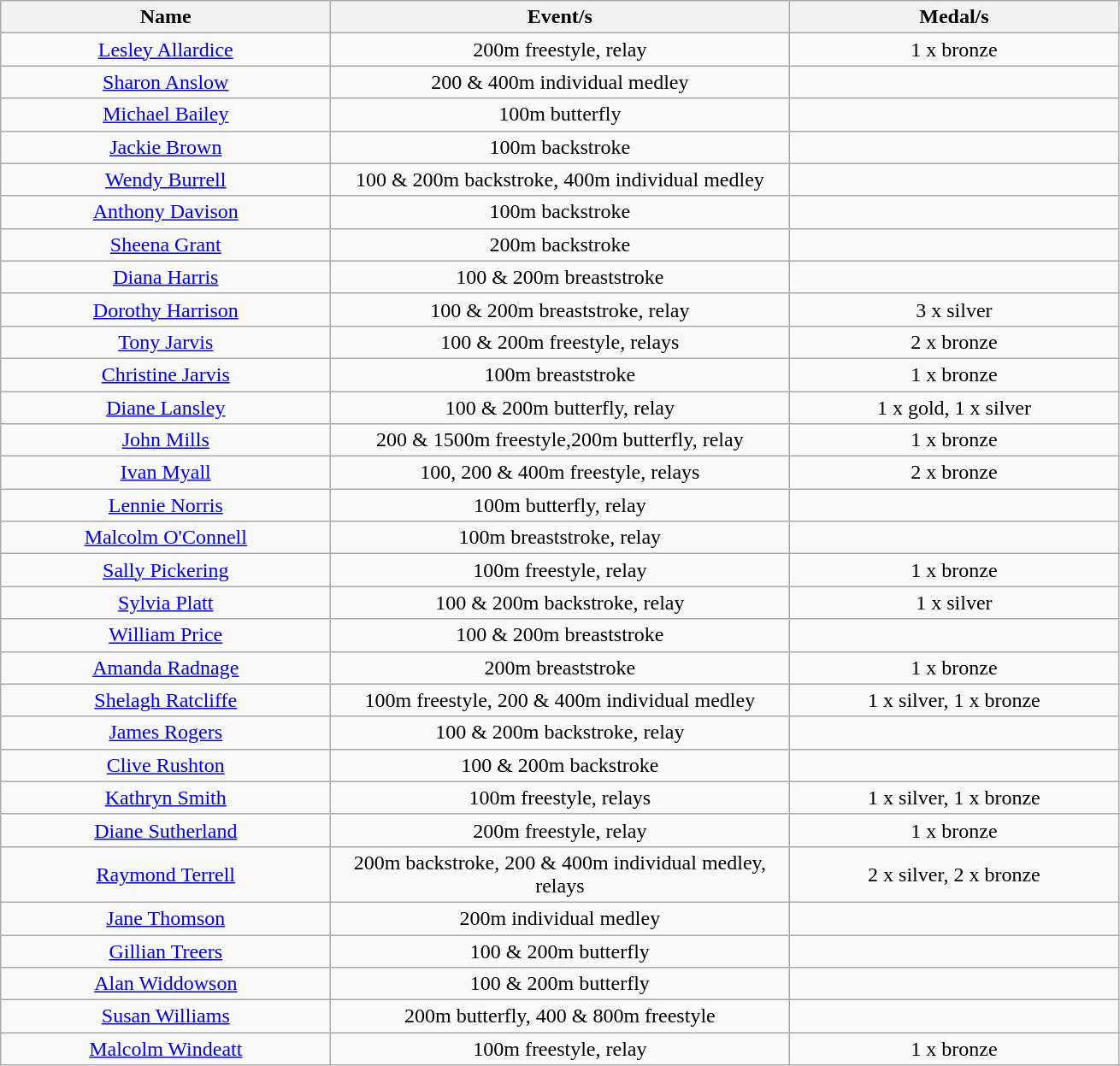<table class="wikitable" style="text-align: center">
<tr>
<th width=250>Name</th>
<th width=350>Event/s</th>
<th width=250>Medal/s</th>
</tr>
<tr>
<td><a href='#'>Lesley Allardice</a></td>
<td>200m freestyle, relay</td>
<td>1 x bronze</td>
</tr>
<tr>
<td><a href='#'>Sharon Anslow</a></td>
<td>200 & 400m individual medley</td>
<td></td>
</tr>
<tr>
<td><a href='#'>Michael Bailey</a></td>
<td>100m butterfly</td>
<td></td>
</tr>
<tr>
<td><a href='#'>Jackie Brown</a></td>
<td>100m backstroke</td>
<td></td>
</tr>
<tr>
<td><a href='#'>Wendy Burrell</a></td>
<td>100 & 200m backstroke, 400m individual medley</td>
<td></td>
</tr>
<tr>
<td><a href='#'>Anthony Davison</a></td>
<td>100m backstroke</td>
<td></td>
</tr>
<tr>
<td><a href='#'>Sheena Grant</a></td>
<td>200m backstroke</td>
<td></td>
</tr>
<tr>
<td><a href='#'>Diana Harris</a></td>
<td>100 & 200m breaststroke</td>
<td></td>
</tr>
<tr>
<td><a href='#'>Dorothy Harrison</a></td>
<td>100 & 200m breaststroke, relay</td>
<td>3 x silver</td>
</tr>
<tr>
<td><a href='#'>Tony Jarvis</a></td>
<td>100 & 200m freestyle, relays</td>
<td>2 x bronze</td>
</tr>
<tr>
<td><a href='#'>Christine Jarvis</a></td>
<td>100m breaststroke</td>
<td>1 x bronze</td>
</tr>
<tr>
<td><a href='#'>Diane Lansley</a></td>
<td>100 & 200m butterfly, relay</td>
<td>1 x gold, 1 x silver</td>
</tr>
<tr>
<td><a href='#'>John Mills</a></td>
<td>200 & 1500m freestyle,200m butterfly, relay</td>
<td>1 x bronze</td>
</tr>
<tr>
<td><a href='#'>Ivan Myall</a></td>
<td>100, 200 & 400m freestyle, relays</td>
<td>2 x bronze</td>
</tr>
<tr>
<td><a href='#'>Lennie Norris</a></td>
<td>100m butterfly, relay</td>
<td></td>
</tr>
<tr>
<td><a href='#'>Malcolm O'Connell</a></td>
<td>100m breaststroke, relay</td>
<td></td>
</tr>
<tr>
<td><a href='#'>Sally Pickering</a></td>
<td>100m freestyle, relay</td>
<td>1 x bronze</td>
</tr>
<tr>
<td><a href='#'>Sylvia Platt</a></td>
<td>100 & 200m backstroke, relay</td>
<td>1 x silver</td>
</tr>
<tr>
<td><a href='#'>William Price</a></td>
<td>100 & 200m breaststroke</td>
<td></td>
</tr>
<tr>
<td><a href='#'>Amanda Radnage</a></td>
<td>200m breaststroke</td>
<td>1 x bronze</td>
</tr>
<tr>
<td><a href='#'>Shelagh Ratcliffe</a></td>
<td>100m freestyle, 200 & 400m individual medley</td>
<td>1 x silver, 1 x bronze</td>
</tr>
<tr>
<td><a href='#'>James Rogers</a></td>
<td>100 & 200m backstroke, relay</td>
<td></td>
</tr>
<tr>
<td><a href='#'>Clive Rushton</a></td>
<td>100 & 200m backstroke</td>
<td></td>
</tr>
<tr>
<td><a href='#'>Kathryn Smith</a></td>
<td>100m freestyle, relays</td>
<td>1 x silver, 1 x bronze</td>
</tr>
<tr>
<td><a href='#'>Diane Sutherland</a></td>
<td>200m freestyle, relay</td>
<td>1 x bronze</td>
</tr>
<tr>
<td><a href='#'>Raymond Terrell</a></td>
<td>200m backstroke, 200 & 400m individual medley, relays</td>
<td>2 x silver, 2 x bronze</td>
</tr>
<tr>
<td><a href='#'>Jane Thomson</a></td>
<td>200m individual medley</td>
<td></td>
</tr>
<tr>
<td><a href='#'>Gillian Treers</a></td>
<td>100 & 200m butterfly</td>
<td></td>
</tr>
<tr>
<td><a href='#'>Alan Widdowson</a></td>
<td>100 & 200m butterfly</td>
<td></td>
</tr>
<tr>
<td><a href='#'>Susan Williams</a></td>
<td>200m butterfly, 400 & 800m freestyle</td>
<td></td>
</tr>
<tr>
<td><a href='#'>Malcolm Windeatt</a></td>
<td>100m freestyle, relay</td>
<td>1 x bronze</td>
</tr>
</table>
